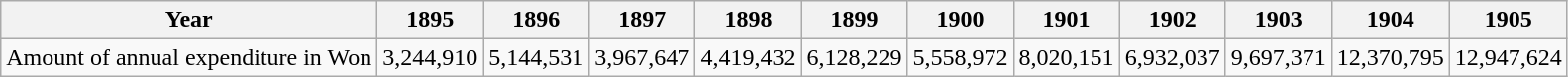<table class="wikitable">
<tr>
<th>Year</th>
<th>1895</th>
<th>1896</th>
<th>1897</th>
<th>1898</th>
<th>1899</th>
<th>1900</th>
<th>1901</th>
<th>1902</th>
<th>1903</th>
<th>1904</th>
<th>1905</th>
</tr>
<tr>
<td>Amount of annual expenditure in Won</td>
<td>3,244,910</td>
<td>5,144,531</td>
<td>3,967,647</td>
<td>4,419,432</td>
<td>6,128,229</td>
<td>5,558,972</td>
<td>8,020,151</td>
<td>6,932,037</td>
<td>9,697,371</td>
<td>12,370,795</td>
<td>12,947,624</td>
</tr>
</table>
